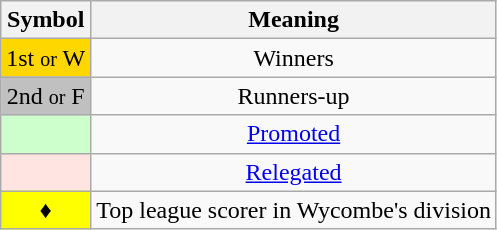<table class="wikitable" style="text-align:center">
<tr>
<th scope=col>Symbol</th>
<th scope=col>Meaning</th>
</tr>
<tr>
<td style=background:gold>1st <small>or</small> W</td>
<td>Winners</td>
</tr>
<tr>
<td style=background:silver>2nd <small>or</small> F</td>
<td>Runners-up</td>
</tr>
<tr>
<td style=background:#cfc></td>
<td><a href='#'>Promoted</a></td>
</tr>
<tr>
<td style=background:MistyRose></td>
<td><a href='#'>Relegated</a></td>
</tr>
<tr>
<td style=background:yellow>♦</td>
<td>Top league scorer in Wycombe's division</td>
</tr>
</table>
